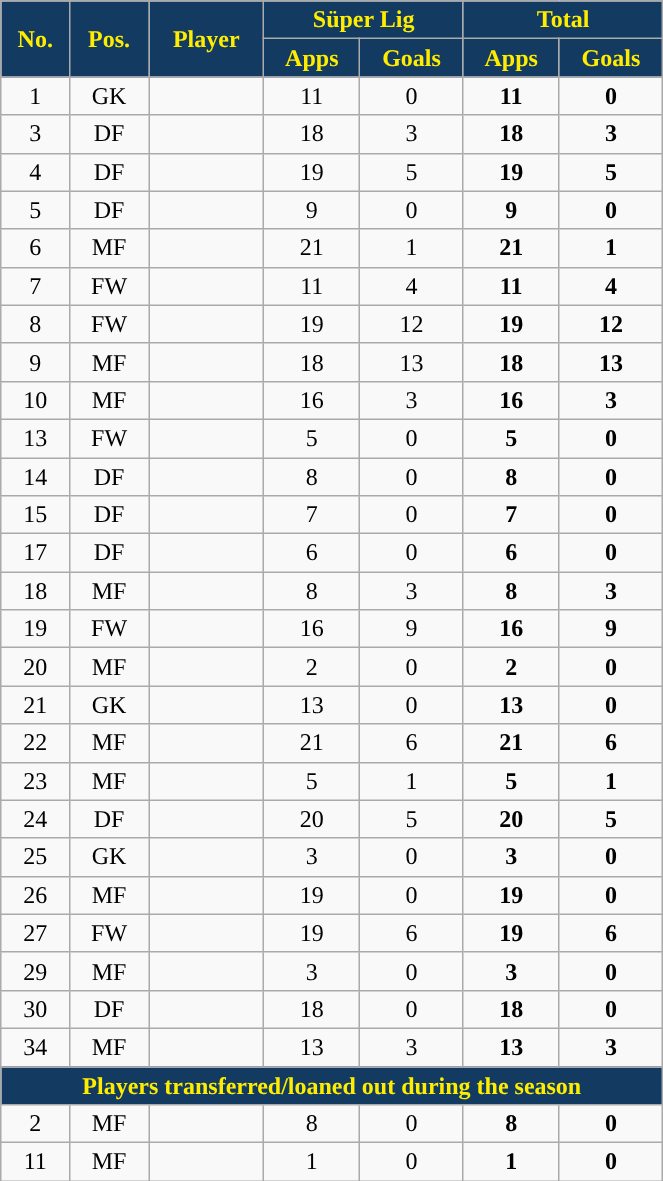<table class="wikitable sortable" style="text-align:center;width:35%;">
<tr>
<th rowspan=2 style="background:#133A61; color:#FFED00; ">No.</th>
<th rowspan=2 style="background:#133A61; color:#FFED00; ">Pos.</th>
<th rowspan=2 style="background:#133A61; color:#FFED00; ">Player</th>
<th colspan=2 style="background:#133A61; color:#FFED00; ">Süper Lig</th>
<th colspan=2 style="background:#133A61; color:#FFED00; ">Total</th>
</tr>
<tr>
<th style="background:#133A61; color:#FFED00; ">Apps</th>
<th style="background:#133A61; color:#FFED00; ">Goals</th>
<th style="background:#133A61; color:#FFED00; ">Apps</th>
<th style="background:#133A61; color:#FFED00; ">Goals</th>
</tr>
<tr>
<td>1</td>
<td>GK</td>
<td align=left> </td>
<td>11</td>
<td>0</td>
<td><strong>11</strong></td>
<td><strong>0</strong></td>
</tr>
<tr>
<td>3</td>
<td>DF</td>
<td align=left> </td>
<td>18</td>
<td>3</td>
<td><strong>18</strong></td>
<td><strong>3</strong></td>
</tr>
<tr>
<td>4</td>
<td>DF</td>
<td align=left> </td>
<td>19</td>
<td>5</td>
<td><strong>19</strong></td>
<td><strong>5</strong></td>
</tr>
<tr>
<td>5</td>
<td>DF</td>
<td align=left> </td>
<td>9</td>
<td>0</td>
<td><strong>9</strong></td>
<td><strong>0</strong></td>
</tr>
<tr>
<td>6</td>
<td>MF</td>
<td align=left> </td>
<td>21</td>
<td>1</td>
<td><strong>21</strong></td>
<td><strong>1</strong></td>
</tr>
<tr>
<td>7</td>
<td>FW</td>
<td align=left> </td>
<td>11</td>
<td>4</td>
<td><strong>11</strong></td>
<td><strong>4</strong></td>
</tr>
<tr>
<td>8</td>
<td>FW</td>
<td align=left> </td>
<td>19</td>
<td>12</td>
<td><strong>19</strong></td>
<td><strong>12</strong></td>
</tr>
<tr>
<td>9</td>
<td>MF</td>
<td align=left> </td>
<td>18</td>
<td>13</td>
<td><strong>18</strong></td>
<td><strong>13</strong></td>
</tr>
<tr>
<td>10</td>
<td>MF</td>
<td align=left> </td>
<td>16</td>
<td>3</td>
<td><strong>16</strong></td>
<td><strong>3</strong></td>
</tr>
<tr>
<td>13</td>
<td>FW</td>
<td align=left> </td>
<td>5</td>
<td>0</td>
<td><strong>5</strong></td>
<td><strong>0</strong></td>
</tr>
<tr>
<td>14</td>
<td>DF</td>
<td align=left> </td>
<td>8</td>
<td>0</td>
<td><strong>8</strong></td>
<td><strong>0</strong></td>
</tr>
<tr>
<td>15</td>
<td>DF</td>
<td align=left> </td>
<td>7</td>
<td>0</td>
<td><strong>7</strong></td>
<td><strong>0</strong></td>
</tr>
<tr>
<td>17</td>
<td>DF</td>
<td align=left> </td>
<td>6</td>
<td>0</td>
<td><strong>6</strong></td>
<td><strong>0</strong></td>
</tr>
<tr>
<td>18</td>
<td>MF</td>
<td align=left> </td>
<td>8</td>
<td>3</td>
<td><strong>8</strong></td>
<td><strong>3</strong></td>
</tr>
<tr>
<td>19</td>
<td>FW</td>
<td align=left> </td>
<td>16</td>
<td>9</td>
<td><strong>16</strong></td>
<td><strong>9</strong></td>
</tr>
<tr>
<td>20</td>
<td>MF</td>
<td align=left> </td>
<td>2</td>
<td>0</td>
<td><strong>2</strong></td>
<td><strong>0</strong></td>
</tr>
<tr>
<td>21</td>
<td>GK</td>
<td align=left> </td>
<td>13</td>
<td>0</td>
<td><strong>13</strong></td>
<td><strong>0</strong></td>
</tr>
<tr>
<td>22</td>
<td>MF</td>
<td align=left> </td>
<td>21</td>
<td>6</td>
<td><strong>21</strong></td>
<td><strong>6</strong></td>
</tr>
<tr>
<td>23</td>
<td>MF</td>
<td align=left> </td>
<td>5</td>
<td>1</td>
<td><strong>5</strong></td>
<td><strong>1</strong></td>
</tr>
<tr>
<td>24</td>
<td>DF</td>
<td align=left> </td>
<td>20</td>
<td>5</td>
<td><strong>20</strong></td>
<td><strong>5</strong></td>
</tr>
<tr>
<td>25</td>
<td>GK</td>
<td align=left> </td>
<td>3</td>
<td>0</td>
<td><strong>3</strong></td>
<td><strong>0</strong></td>
</tr>
<tr>
<td>26</td>
<td>MF</td>
<td align=left> </td>
<td>19</td>
<td>0</td>
<td><strong>19</strong></td>
<td><strong>0</strong></td>
</tr>
<tr>
<td>27</td>
<td>FW</td>
<td align=left> </td>
<td>19</td>
<td>6</td>
<td><strong>19</strong></td>
<td><strong>6</strong></td>
</tr>
<tr>
<td>29</td>
<td>MF</td>
<td align=left> </td>
<td>3</td>
<td>0</td>
<td><strong>3</strong></td>
<td><strong>0</strong></td>
</tr>
<tr>
<td>30</td>
<td>DF</td>
<td align=left> </td>
<td>18</td>
<td>0</td>
<td><strong>18</strong></td>
<td><strong>0</strong></td>
</tr>
<tr>
<td>34</td>
<td>MF</td>
<td align=left> </td>
<td>13</td>
<td>3</td>
<td><strong>13</strong></td>
<td><strong>3</strong></td>
</tr>
<tr>
<th colspan=7 style="background:#133A61; color:#FFED00; ">Players transferred/loaned out during the season</th>
</tr>
<tr>
<td>2</td>
<td>MF</td>
<td align=left> </td>
<td>8</td>
<td>0</td>
<td><strong>8</strong></td>
<td><strong>0</strong></td>
</tr>
<tr>
<td>11</td>
<td>MF</td>
<td align=left> </td>
<td>1</td>
<td>0</td>
<td><strong>1</strong></td>
<td><strong>0</strong></td>
</tr>
</table>
